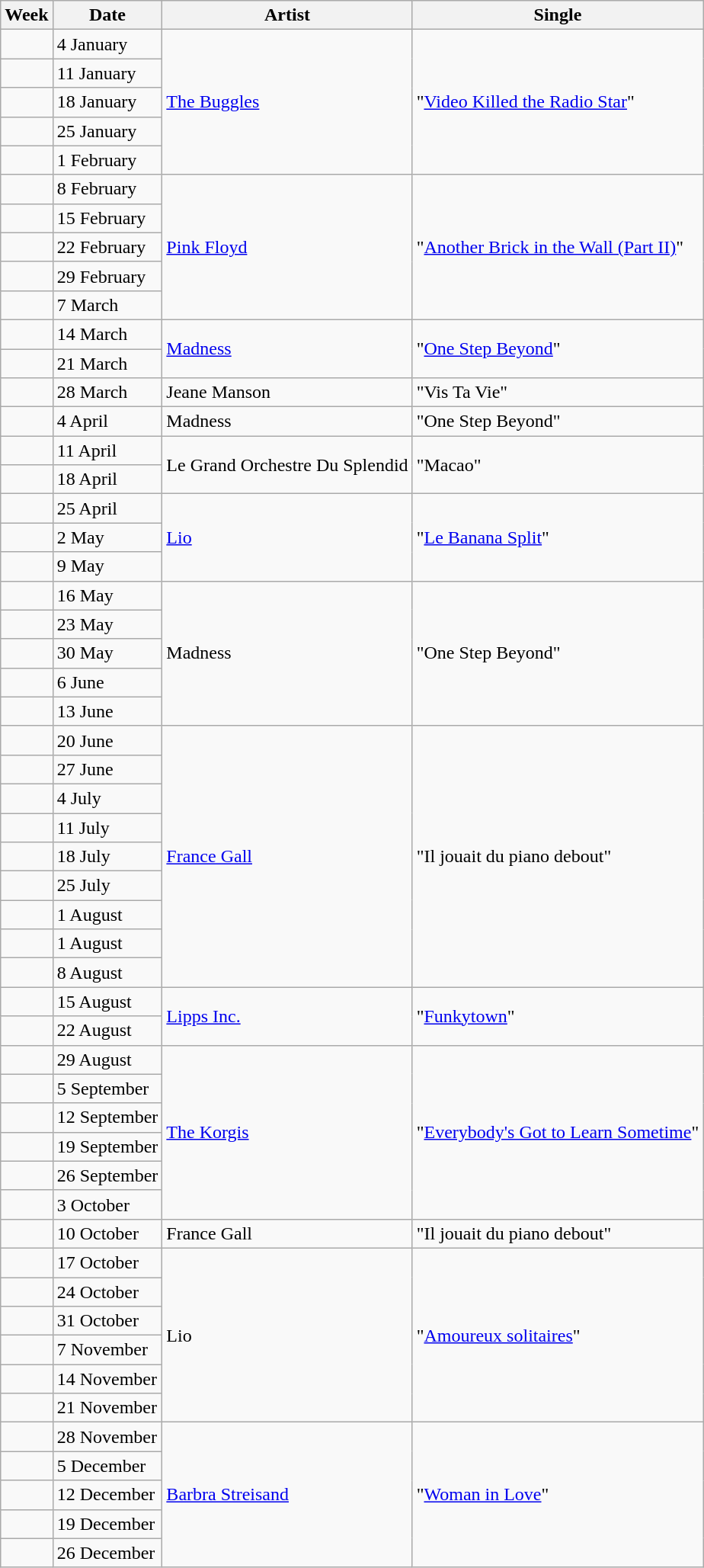<table class="wikitable">
<tr>
<th>Week</th>
<th>Date</th>
<th>Artist</th>
<th>Single</th>
</tr>
<tr>
<td></td>
<td>4 January</td>
<td rowspan="5"><a href='#'>The Buggles</a></td>
<td rowspan="5">"<a href='#'>Video Killed the Radio Star</a>"</td>
</tr>
<tr>
<td></td>
<td>11 January</td>
</tr>
<tr>
<td></td>
<td>18 January</td>
</tr>
<tr>
<td></td>
<td>25 January</td>
</tr>
<tr>
<td></td>
<td>1 February</td>
</tr>
<tr>
<td></td>
<td>8 February</td>
<td rowspan="5"><a href='#'>Pink Floyd</a></td>
<td rowspan="5">"<a href='#'>Another Brick in the Wall (Part II)</a>"</td>
</tr>
<tr>
<td></td>
<td>15 February</td>
</tr>
<tr>
<td></td>
<td>22 February</td>
</tr>
<tr>
<td></td>
<td>29 February</td>
</tr>
<tr>
<td></td>
<td>7 March</td>
</tr>
<tr>
<td></td>
<td>14 March</td>
<td rowspan="2"><a href='#'>Madness</a></td>
<td rowspan="2">"<a href='#'>One Step Beyond</a>"</td>
</tr>
<tr>
<td></td>
<td>21 March</td>
</tr>
<tr>
<td></td>
<td>28 March</td>
<td>Jeane Manson</td>
<td>"Vis Ta Vie"</td>
</tr>
<tr>
<td></td>
<td>4 April</td>
<td>Madness</td>
<td>"One Step Beyond"</td>
</tr>
<tr>
<td></td>
<td>11 April</td>
<td rowspan="2">Le Grand Orchestre Du Splendid</td>
<td rowspan="2">"Macao"</td>
</tr>
<tr>
<td></td>
<td>18 April</td>
</tr>
<tr>
<td></td>
<td>25 April</td>
<td rowspan="3"><a href='#'>Lio</a></td>
<td rowspan="3">"<a href='#'>Le Banana Split</a>"</td>
</tr>
<tr>
<td></td>
<td>2 May</td>
</tr>
<tr>
<td></td>
<td>9 May</td>
</tr>
<tr>
<td></td>
<td>16 May</td>
<td rowspan="5">Madness</td>
<td rowspan="5">"One Step Beyond"</td>
</tr>
<tr>
<td></td>
<td>23 May</td>
</tr>
<tr>
<td></td>
<td>30 May</td>
</tr>
<tr>
<td></td>
<td>6 June</td>
</tr>
<tr>
<td></td>
<td>13 June</td>
</tr>
<tr>
<td></td>
<td>20 June</td>
<td rowspan="9"><a href='#'>France Gall</a></td>
<td rowspan="9">"Il jouait du piano debout"</td>
</tr>
<tr>
<td></td>
<td>27 June</td>
</tr>
<tr>
<td></td>
<td>4 July</td>
</tr>
<tr>
<td></td>
<td>11 July</td>
</tr>
<tr>
<td></td>
<td>18 July</td>
</tr>
<tr>
<td></td>
<td>25 July</td>
</tr>
<tr>
<td></td>
<td>1 August</td>
</tr>
<tr>
<td></td>
<td>1 August</td>
</tr>
<tr>
<td></td>
<td>8 August</td>
</tr>
<tr>
<td></td>
<td>15 August</td>
<td rowspan="2"><a href='#'>Lipps Inc.</a></td>
<td rowspan="2">"<a href='#'>Funkytown</a>"</td>
</tr>
<tr>
<td></td>
<td>22 August</td>
</tr>
<tr>
<td></td>
<td>29 August</td>
<td rowspan="6"><a href='#'>The Korgis</a></td>
<td rowspan="6">"<a href='#'>Everybody's Got to Learn Sometime</a>"</td>
</tr>
<tr>
<td></td>
<td>5 September</td>
</tr>
<tr>
<td></td>
<td>12 September</td>
</tr>
<tr>
<td></td>
<td>19 September</td>
</tr>
<tr>
<td></td>
<td>26 September</td>
</tr>
<tr>
<td></td>
<td>3 October</td>
</tr>
<tr>
<td></td>
<td>10 October</td>
<td>France Gall</td>
<td>"Il jouait du piano debout"</td>
</tr>
<tr>
<td></td>
<td>17 October</td>
<td rowspan="6">Lio</td>
<td rowspan="6">"<a href='#'>Amoureux solitaires</a>"</td>
</tr>
<tr>
<td></td>
<td>24 October</td>
</tr>
<tr>
<td></td>
<td>31 October</td>
</tr>
<tr>
<td></td>
<td>7 November</td>
</tr>
<tr>
<td></td>
<td>14 November</td>
</tr>
<tr>
<td></td>
<td>21 November</td>
</tr>
<tr>
<td></td>
<td>28 November</td>
<td rowspan="5"><a href='#'>Barbra Streisand</a></td>
<td rowspan="5">"<a href='#'>Woman in Love</a>"</td>
</tr>
<tr>
<td></td>
<td>5 December</td>
</tr>
<tr>
<td></td>
<td>12 December</td>
</tr>
<tr>
<td></td>
<td>19 December</td>
</tr>
<tr>
<td></td>
<td>26 December</td>
</tr>
</table>
